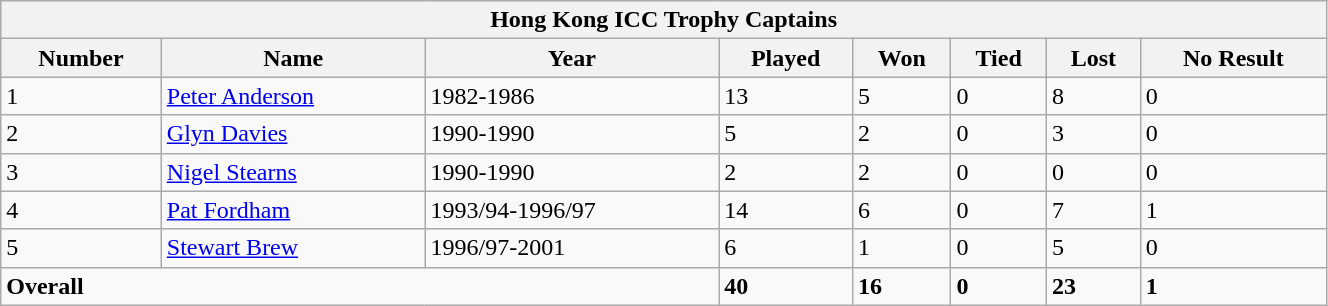<table class="wikitable" width="70%">
<tr>
<th bgcolor="#efefef" colspan=9>Hong Kong ICC Trophy Captains</th>
</tr>
<tr bgcolor="#efefef">
<th>Number</th>
<th>Name</th>
<th>Year</th>
<th>Played</th>
<th>Won</th>
<th>Tied</th>
<th>Lost</th>
<th>No Result</th>
</tr>
<tr>
<td>1</td>
<td><a href='#'>Peter Anderson</a></td>
<td>1982-1986</td>
<td>13</td>
<td>5</td>
<td>0</td>
<td>8</td>
<td>0</td>
</tr>
<tr>
<td>2</td>
<td><a href='#'>Glyn Davies</a></td>
<td>1990-1990</td>
<td>5</td>
<td>2</td>
<td>0</td>
<td>3</td>
<td>0</td>
</tr>
<tr>
<td>3</td>
<td><a href='#'>Nigel Stearns</a></td>
<td>1990-1990</td>
<td>2</td>
<td>2</td>
<td>0</td>
<td>0</td>
<td>0</td>
</tr>
<tr>
<td>4</td>
<td><a href='#'>Pat Fordham</a></td>
<td>1993/94-1996/97</td>
<td>14</td>
<td>6</td>
<td>0</td>
<td>7</td>
<td>1</td>
</tr>
<tr>
<td>5</td>
<td><a href='#'>Stewart Brew</a></td>
<td>1996/97-2001</td>
<td>6</td>
<td>1</td>
<td>0</td>
<td>5</td>
<td>0</td>
</tr>
<tr>
<td colspan=3><strong>Overall</strong></td>
<td><strong>40</strong></td>
<td><strong>16</strong></td>
<td><strong>0</strong></td>
<td><strong>23</strong></td>
<td><strong>1</strong></td>
</tr>
</table>
